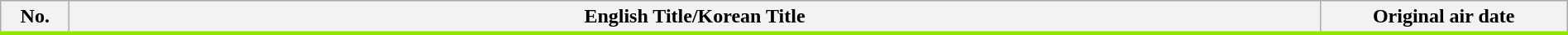<table class="wikitable" style="width:100%; margin:auto; background:#FFF;">
<tr style="border-bottom: 3px solid #92E500">
<th style="width:3em;">No.</th>
<th>English Title/Korean Title</th>
<th style="width:12em;">Original air date<br>











</th>
</tr>
</table>
